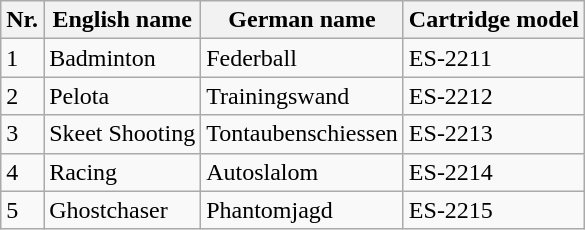<table class="wikitable">
<tr ---->
<th>Nr.</th>
<th>English name</th>
<th>German name</th>
<th>Cartridge model</th>
</tr>
<tr ---->
<td>1</td>
<td>Badminton</td>
<td>Federball</td>
<td>ES-2211</td>
</tr>
<tr ---->
<td>2</td>
<td>Pelota</td>
<td>Trainingswand</td>
<td>ES-2212</td>
</tr>
<tr ---->
<td>3</td>
<td>Skeet Shooting</td>
<td>Tontaubenschiessen</td>
<td>ES-2213</td>
</tr>
<tr ---->
<td>4</td>
<td>Racing</td>
<td>Autoslalom</td>
<td>ES-2214</td>
</tr>
<tr ---->
<td>5</td>
<td>Ghostchaser</td>
<td>Phantomjagd</td>
<td>ES-2215</td>
</tr>
</table>
